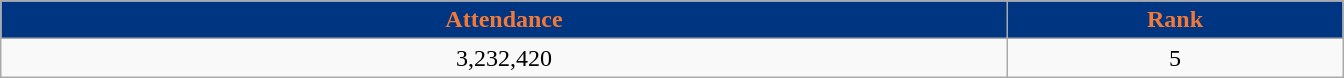<table class="wikitable sortable">
<tr>
<th style="background:#003581;color:#f47937;" width="15%">Attendance</th>
<th style="background:#003581;color:#f47937;" width="5%">Rank</th>
</tr>
<tr align="center">
<td>3,232,420</td>
<td>5</td>
</tr>
</table>
